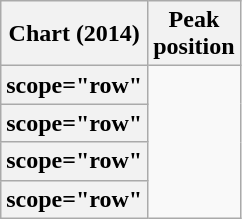<table class="wikitable sortable plainrowheaders" style="text-align:center">
<tr>
<th scope="col">Chart (2014)</th>
<th scope="col">Peak<br>position</th>
</tr>
<tr>
<th>scope="row" </th>
</tr>
<tr>
<th>scope="row" </th>
</tr>
<tr>
<th>scope="row" </th>
</tr>
<tr>
<th>scope="row" </th>
</tr>
</table>
